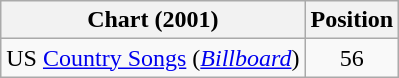<table class="wikitable sortable">
<tr>
<th scope="col">Chart (2001)</th>
<th scope="col">Position</th>
</tr>
<tr>
<td>US <a href='#'>Country Songs</a> (<em><a href='#'>Billboard</a></em>)</td>
<td align="center">56</td>
</tr>
</table>
